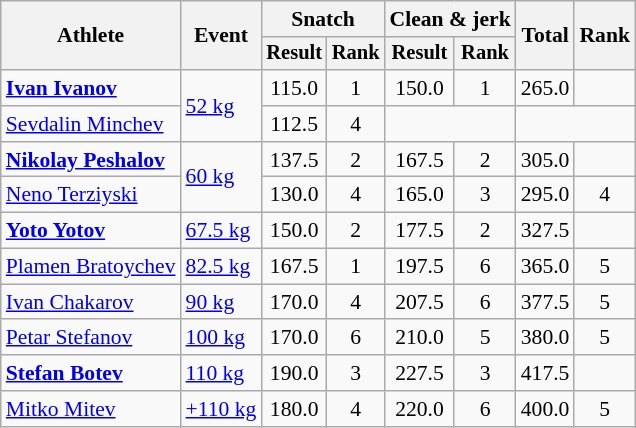<table class="wikitable" style="font-size:90%">
<tr>
<th rowspan="2">Athlete</th>
<th rowspan="2">Event</th>
<th colspan="2">Snatch</th>
<th colspan="2">Clean & jerk</th>
<th rowspan="2">Total</th>
<th rowspan="2">Rank</th>
</tr>
<tr style="font-size:95%">
<th>Result</th>
<th>Rank</th>
<th>Result</th>
<th>Rank</th>
</tr>
<tr align=center>
<td align=left><strong><a href='#'>Ivan Ivanov</a></strong></td>
<td align=left rowspan=2><a href='#'>52 kg</a></td>
<td>115.0</td>
<td>1</td>
<td>150.0</td>
<td>1</td>
<td>265.0</td>
<td></td>
</tr>
<tr align=center>
<td align=left><a href='#'>Sevdalin Minchev</a></td>
<td>112.5</td>
<td>4</td>
<td colspan=2></td>
<td colspan=2></td>
</tr>
<tr align=center>
<td align=left><strong><a href='#'>Nikolay Peshalov</a></strong></td>
<td align=left rowspan=2><a href='#'>60 kg</a></td>
<td>137.5</td>
<td>2</td>
<td>167.5</td>
<td>2</td>
<td>305.0</td>
<td></td>
</tr>
<tr align=center>
<td align=left><a href='#'>Neno Terziyski</a></td>
<td>130.0</td>
<td>4</td>
<td>165.0</td>
<td>3</td>
<td>295.0</td>
<td>4</td>
</tr>
<tr align=center>
<td align=left><strong><a href='#'>Yoto Yotov</a></strong></td>
<td align=left><a href='#'>67.5 kg</a></td>
<td>150.0</td>
<td>2</td>
<td>177.5</td>
<td>2</td>
<td>327.5</td>
<td></td>
</tr>
<tr align=center>
<td align=left><a href='#'>Plamen Bratoychev</a></td>
<td align=left><a href='#'>82.5 kg</a></td>
<td>167.5</td>
<td>1</td>
<td>197.5</td>
<td>6</td>
<td>365.0</td>
<td>5</td>
</tr>
<tr align=center>
<td align=left><a href='#'>Ivan Chakarov</a></td>
<td align=left><a href='#'>90 kg</a></td>
<td>170.0</td>
<td>4</td>
<td>207.5</td>
<td>6</td>
<td>377.5</td>
<td>5</td>
</tr>
<tr align=center>
<td align=left><a href='#'>Petar Stefanov</a></td>
<td align=left><a href='#'>100 kg</a></td>
<td>170.0</td>
<td>6</td>
<td>210.0</td>
<td>5</td>
<td>380.0</td>
<td>5</td>
</tr>
<tr align=center>
<td align=left><strong><a href='#'>Stefan Botev</a></strong></td>
<td align=left><a href='#'>110 kg</a></td>
<td>190.0</td>
<td>3</td>
<td>227.5</td>
<td>3</td>
<td>417.5</td>
<td></td>
</tr>
<tr align=center>
<td align=left><a href='#'>Mitko Mitev</a></td>
<td align=left><a href='#'>+110 kg</a></td>
<td>180.0</td>
<td>4</td>
<td>220.0</td>
<td>6</td>
<td>400.0</td>
<td>5</td>
</tr>
</table>
